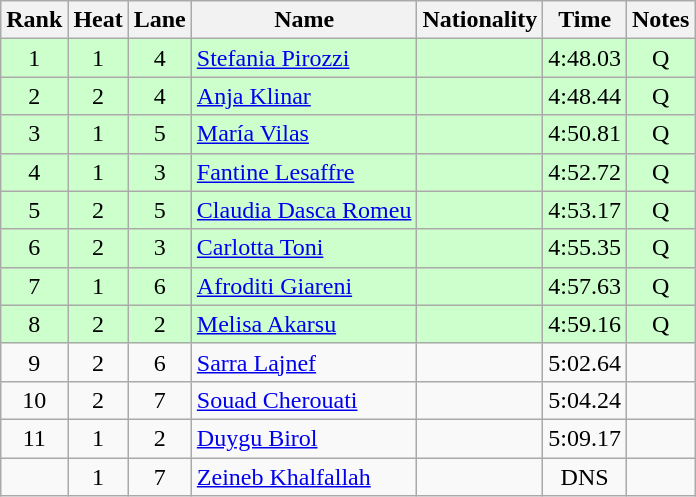<table class="wikitable sortable" style="text-align:center">
<tr>
<th>Rank</th>
<th>Heat</th>
<th>Lane</th>
<th>Name</th>
<th>Nationality</th>
<th>Time</th>
<th>Notes</th>
</tr>
<tr bgcolor=ccffcc>
<td>1</td>
<td>1</td>
<td>4</td>
<td align="left"><a href='#'>Stefania Pirozzi</a></td>
<td align="left"></td>
<td>4:48.03</td>
<td>Q</td>
</tr>
<tr bgcolor="ccffcc">
<td>2</td>
<td>2</td>
<td>4</td>
<td align="left"><a href='#'>Anja Klinar</a></td>
<td align="left"></td>
<td>4:48.44</td>
<td>Q</td>
</tr>
<tr bgcolor="ccffcc">
<td>3</td>
<td>1</td>
<td>5</td>
<td align="left"><a href='#'>María Vilas</a></td>
<td align="left"></td>
<td>4:50.81</td>
<td>Q</td>
</tr>
<tr bgcolor="ccffcc">
<td>4</td>
<td>1</td>
<td>3</td>
<td align="left"><a href='#'>Fantine Lesaffre</a></td>
<td align="left"></td>
<td>4:52.72</td>
<td>Q</td>
</tr>
<tr bgcolor="ccffcc">
<td>5</td>
<td>2</td>
<td>5</td>
<td align="left"><a href='#'>Claudia Dasca Romeu</a></td>
<td align="left"></td>
<td>4:53.17</td>
<td>Q</td>
</tr>
<tr bgcolor="ccffcc">
<td>6</td>
<td>2</td>
<td>3</td>
<td align="left"><a href='#'>Carlotta Toni</a></td>
<td align="left"></td>
<td>4:55.35</td>
<td>Q</td>
</tr>
<tr bgcolor="ccffcc">
<td>7</td>
<td>1</td>
<td>6</td>
<td align="left"><a href='#'>Afroditi Giareni</a></td>
<td align="left"></td>
<td>4:57.63</td>
<td>Q</td>
</tr>
<tr bgcolor="ccffcc">
<td>8</td>
<td>2</td>
<td>2</td>
<td align="left"><a href='#'>Melisa Akarsu</a></td>
<td align="left"></td>
<td>4:59.16</td>
<td>Q</td>
</tr>
<tr>
<td>9</td>
<td>2</td>
<td>6</td>
<td align="left"><a href='#'>Sarra Lajnef</a></td>
<td align="left"></td>
<td>5:02.64</td>
<td></td>
</tr>
<tr>
<td>10</td>
<td>2</td>
<td>7</td>
<td align="left"><a href='#'>Souad Cherouati</a></td>
<td align="left"></td>
<td>5:04.24</td>
<td></td>
</tr>
<tr>
<td>11</td>
<td>1</td>
<td>2</td>
<td align="left"><a href='#'>Duygu Birol</a></td>
<td align="left"></td>
<td>5:09.17</td>
<td></td>
</tr>
<tr>
<td></td>
<td>1</td>
<td>7</td>
<td align="left"><a href='#'>Zeineb Khalfallah</a></td>
<td align="left"></td>
<td>DNS</td>
<td></td>
</tr>
</table>
